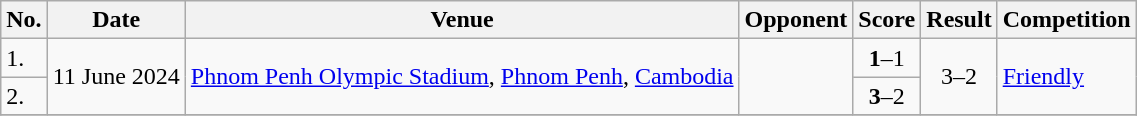<table class="wikitable">
<tr>
<th>No.</th>
<th>Date</th>
<th>Venue</th>
<th>Opponent</th>
<th>Score</th>
<th>Result</th>
<th>Competition</th>
</tr>
<tr>
<td>1.</td>
<td rowspan=2>11 June 2024</td>
<td rowspan=2><a href='#'>Phnom Penh Olympic Stadium</a>, <a href='#'>Phnom Penh</a>, <a href='#'>Cambodia</a></td>
<td rowspan=2></td>
<td align=center><strong>1</strong>–1</td>
<td rowspan=2 align=center>3–2</td>
<td rowspan=2><a href='#'>Friendly</a></td>
</tr>
<tr>
<td>2.</td>
<td align=center><strong>3</strong>–2</td>
</tr>
<tr>
</tr>
</table>
